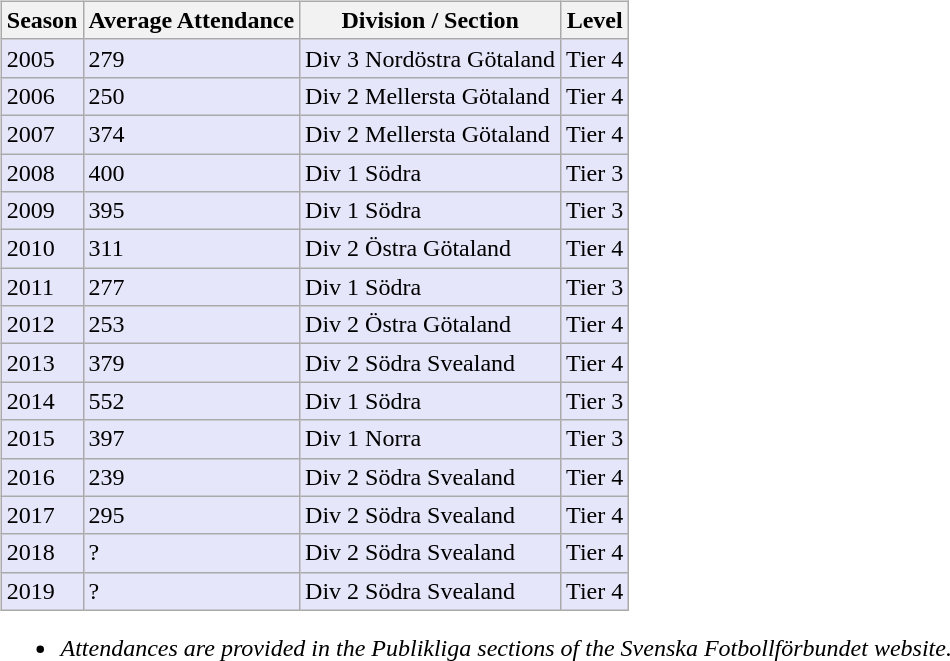<table>
<tr>
<td valign="top" width=0%><br><table class="wikitable">
<tr style="background:#f0f6fa;">
<th>Season</th>
<th>Average Attendance</th>
<th>Division / Section</th>
<th>Level</th>
</tr>
<tr>
<td style="background:#E6E6FA;">2005</td>
<td style="background:#E6E6FA;">279</td>
<td style="background:#E6E6FA;">Div 3 Nordöstra Götaland</td>
<td style="background:#E6E6FA;">Tier 4</td>
</tr>
<tr>
<td style="background:#E6E6FA;">2006</td>
<td style="background:#E6E6FA;">250</td>
<td style="background:#E6E6FA;">Div 2 Mellersta Götaland</td>
<td style="background:#E6E6FA;">Tier 4</td>
</tr>
<tr>
<td style="background:#E6E6FA;">2007</td>
<td style="background:#E6E6FA;">374</td>
<td style="background:#E6E6FA;">Div 2 Mellersta Götaland</td>
<td style="background:#E6E6FA;">Tier 4</td>
</tr>
<tr>
<td style="background:#E6E6FA;">2008</td>
<td style="background:#E6E6FA;">400</td>
<td style="background:#E6E6FA;">Div 1 Södra</td>
<td style="background:#E6E6FA;">Tier 3</td>
</tr>
<tr>
<td style="background:#E6E6FA;">2009</td>
<td style="background:#E6E6FA;">395</td>
<td style="background:#E6E6FA;">Div 1 Södra</td>
<td style="background:#E6E6FA;">Tier 3</td>
</tr>
<tr>
<td style="background:#E6E6FA;">2010</td>
<td style="background:#E6E6FA;">311</td>
<td style="background:#E6E6FA;">Div 2 Östra Götaland</td>
<td style="background:#E6E6FA;">Tier 4</td>
</tr>
<tr>
<td style="background:#E6E6FA;">2011</td>
<td style="background:#E6E6FA;">277</td>
<td style="background:#E6E6FA;">Div 1 Södra</td>
<td style="background:#E6E6FA;">Tier 3</td>
</tr>
<tr>
<td style="background:#E6E6FA;">2012</td>
<td style="background:#E6E6FA;">253</td>
<td style="background:#E6E6FA;">Div 2 Östra Götaland</td>
<td style="background:#E6E6FA;">Tier 4</td>
</tr>
<tr>
<td style="background:#E6E6FA;">2013</td>
<td style="background:#E6E6FA;">379</td>
<td style="background:#E6E6FA;">Div 2 Södra Svealand</td>
<td style="background:#E6E6FA;">Tier 4</td>
</tr>
<tr>
<td style="background:#E6E6FA;">2014</td>
<td style="background:#E6E6FA;">552</td>
<td style="background:#E6E6FA;">Div 1 Södra</td>
<td style="background:#E6E6FA;">Tier 3</td>
</tr>
<tr>
<td style="background:#E6E6FA;">2015</td>
<td style="background:#E6E6FA;">397</td>
<td style="background:#E6E6FA;">Div 1 Norra</td>
<td style="background:#E6E6FA;">Tier 3</td>
</tr>
<tr>
<td style="background:#E6E6FA;">2016</td>
<td style="background:#E6E6FA;">239</td>
<td style="background:#E6E6FA;">Div 2 Södra Svealand</td>
<td style="background:#E6E6FA;">Tier 4</td>
</tr>
<tr>
<td style="background:#E6E6FA;">2017</td>
<td style="background:#E6E6FA;">295</td>
<td style="background:#E6E6FA;">Div 2 Södra Svealand</td>
<td style="background:#E6E6FA;">Tier 4</td>
</tr>
<tr>
<td style="background:#E6E6FA;">2018</td>
<td style="background:#E6E6FA;">?</td>
<td style="background:#E6E6FA;">Div 2 Södra Svealand</td>
<td style="background:#E6E6FA;">Tier 4</td>
</tr>
<tr>
<td style="background:#E6E6FA;">2019</td>
<td style="background:#E6E6FA;">?</td>
<td style="background:#E6E6FA;">Div 2 Södra Svealand</td>
<td style="background:#E6E6FA;">Tier 4</td>
</tr>
</table>
<ul><li><em>Attendances are provided in the Publikliga sections of the Svenska Fotbollförbundet website.</em> </li></ul></td>
</tr>
</table>
